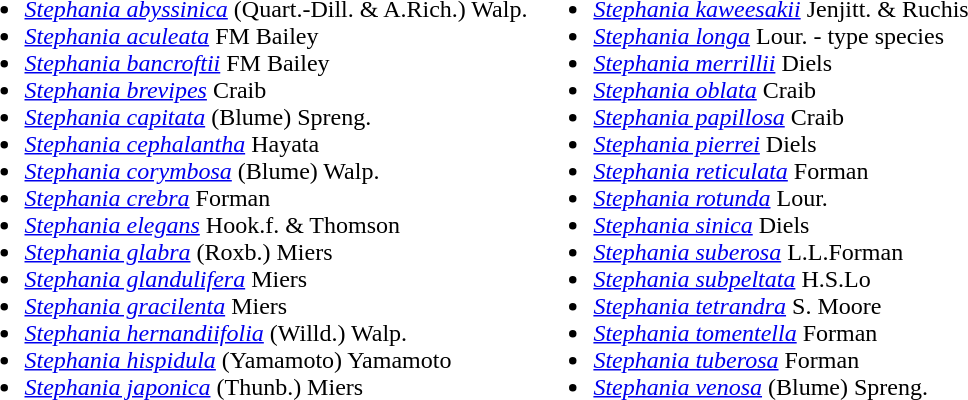<table>
<tr valign=top>
<td><br><ul><li><em><a href='#'>Stephania abyssinica</a></em> (Quart.-Dill. & A.Rich.) Walp.</li><li><em><a href='#'>Stephania aculeata</a></em> FM Bailey</li><li><em><a href='#'>Stephania bancroftii</a></em> FM Bailey</li><li><em><a href='#'>Stephania brevipes</a></em> Craib</li><li><em><a href='#'>Stephania capitata</a></em> (Blume) Spreng.</li><li><em><a href='#'>Stephania cephalantha</a></em> Hayata</li><li><em><a href='#'>Stephania corymbosa</a></em> (Blume) Walp.</li><li><em><a href='#'>Stephania crebra</a></em> Forman</li><li><em><a href='#'>Stephania elegans</a></em> Hook.f. & Thomson</li><li><em><a href='#'>Stephania glabra</a></em> (Roxb.) Miers</li><li><em><a href='#'>Stephania glandulifera</a></em> Miers</li><li><em><a href='#'>Stephania gracilenta</a></em> Miers</li><li><em><a href='#'>Stephania hernandiifolia</a></em> (Willd.) Walp.</li><li><em><a href='#'>Stephania hispidula</a></em> (Yamamoto) Yamamoto</li><li><em><a href='#'>Stephania japonica</a></em> (Thunb.) Miers</li></ul></td>
<td><br><ul><li><em><a href='#'>Stephania kaweesakii</a></em> Jenjitt. & Ruchis</li><li><em><a href='#'>Stephania longa</a></em> Lour. - type species</li><li><em><a href='#'>Stephania merrillii</a></em> Diels</li><li><em><a href='#'>Stephania oblata</a></em> Craib</li><li><em><a href='#'>Stephania papillosa</a></em> Craib</li><li><em><a href='#'>Stephania pierrei</a></em> Diels</li><li><em><a href='#'>Stephania reticulata</a></em> Forman</li><li><em><a href='#'>Stephania rotunda</a></em> Lour.</li><li><em><a href='#'>Stephania sinica</a></em> Diels</li><li><em><a href='#'>Stephania suberosa</a></em> L.L.Forman</li><li><em><a href='#'>Stephania subpeltata</a></em> H.S.Lo</li><li><em><a href='#'>Stephania tetrandra</a></em> S. Moore</li><li><em><a href='#'>Stephania tomentella</a></em> Forman</li><li><em><a href='#'>Stephania tuberosa</a></em> Forman</li><li><em><a href='#'>Stephania venosa</a></em> (Blume) Spreng.</li></ul></td>
</tr>
</table>
